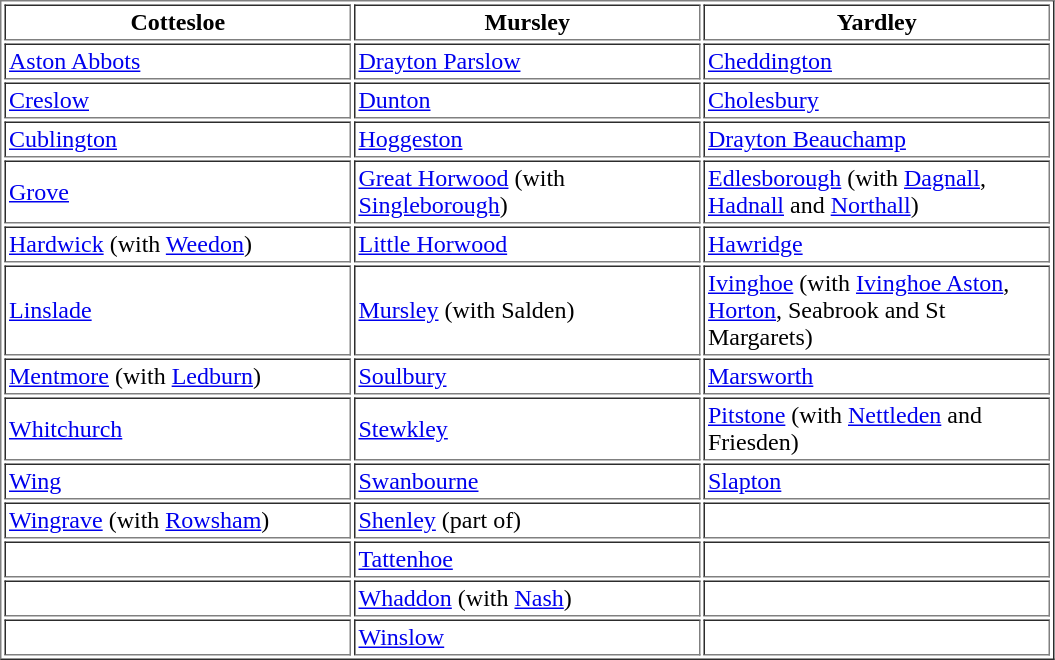<table border="1" cellpadding="2">
<tr>
<th width="225">Cottesloe</th>
<th width="225">Mursley</th>
<th width="225">Yardley</th>
</tr>
<tr>
<td><a href='#'>Aston Abbots</a></td>
<td><a href='#'>Drayton Parslow</a></td>
<td><a href='#'>Cheddington</a></td>
</tr>
<tr>
<td><a href='#'>Creslow</a></td>
<td><a href='#'>Dunton</a></td>
<td><a href='#'>Cholesbury</a></td>
</tr>
<tr>
<td><a href='#'>Cublington</a></td>
<td><a href='#'>Hoggeston</a></td>
<td><a href='#'>Drayton Beauchamp</a></td>
</tr>
<tr>
<td><a href='#'>Grove</a></td>
<td><a href='#'>Great Horwood</a> (with <a href='#'>Singleborough</a>)</td>
<td><a href='#'>Edlesborough</a> (with <a href='#'>Dagnall</a>, <a href='#'>Hadnall</a> and <a href='#'>Northall</a>)</td>
</tr>
<tr>
<td><a href='#'>Hardwick</a> (with <a href='#'>Weedon</a>)</td>
<td><a href='#'>Little Horwood</a></td>
<td><a href='#'>Hawridge</a></td>
</tr>
<tr>
<td><a href='#'>Linslade</a></td>
<td><a href='#'>Mursley</a> (with Salden)</td>
<td><a href='#'>Ivinghoe</a> (with <a href='#'>Ivinghoe Aston</a>, <a href='#'>Horton</a>, Seabrook and St Margarets)</td>
</tr>
<tr>
<td><a href='#'>Mentmore</a> (with <a href='#'>Ledburn</a>)</td>
<td><a href='#'>Soulbury</a></td>
<td><a href='#'>Marsworth</a></td>
</tr>
<tr>
<td><a href='#'>Whitchurch</a></td>
<td><a href='#'>Stewkley</a></td>
<td><a href='#'>Pitstone</a> (with <a href='#'>Nettleden</a> and Friesden)</td>
</tr>
<tr>
<td><a href='#'>Wing</a></td>
<td><a href='#'>Swanbourne</a></td>
<td><a href='#'>Slapton</a></td>
</tr>
<tr>
<td><a href='#'>Wingrave</a> (with <a href='#'>Rowsham</a>)</td>
<td><a href='#'>Shenley</a> (part of)</td>
<td> </td>
</tr>
<tr>
<td> </td>
<td><a href='#'>Tattenhoe</a></td>
<td> </td>
</tr>
<tr>
<td> </td>
<td><a href='#'>Whaddon</a> (with <a href='#'>Nash</a>)</td>
<td> </td>
</tr>
<tr>
<td> </td>
<td><a href='#'>Winslow</a></td>
<td> </td>
</tr>
</table>
